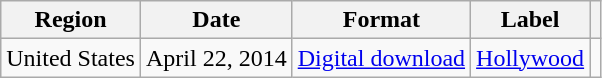<table class="wikitable">
<tr>
<th>Region</th>
<th>Date</th>
<th>Format</th>
<th>Label</th>
<th></th>
</tr>
<tr>
<td>United States</td>
<td>April 22, 2014</td>
<td><a href='#'>Digital download</a></td>
<td><a href='#'>Hollywood</a></td>
<td></td>
</tr>
</table>
